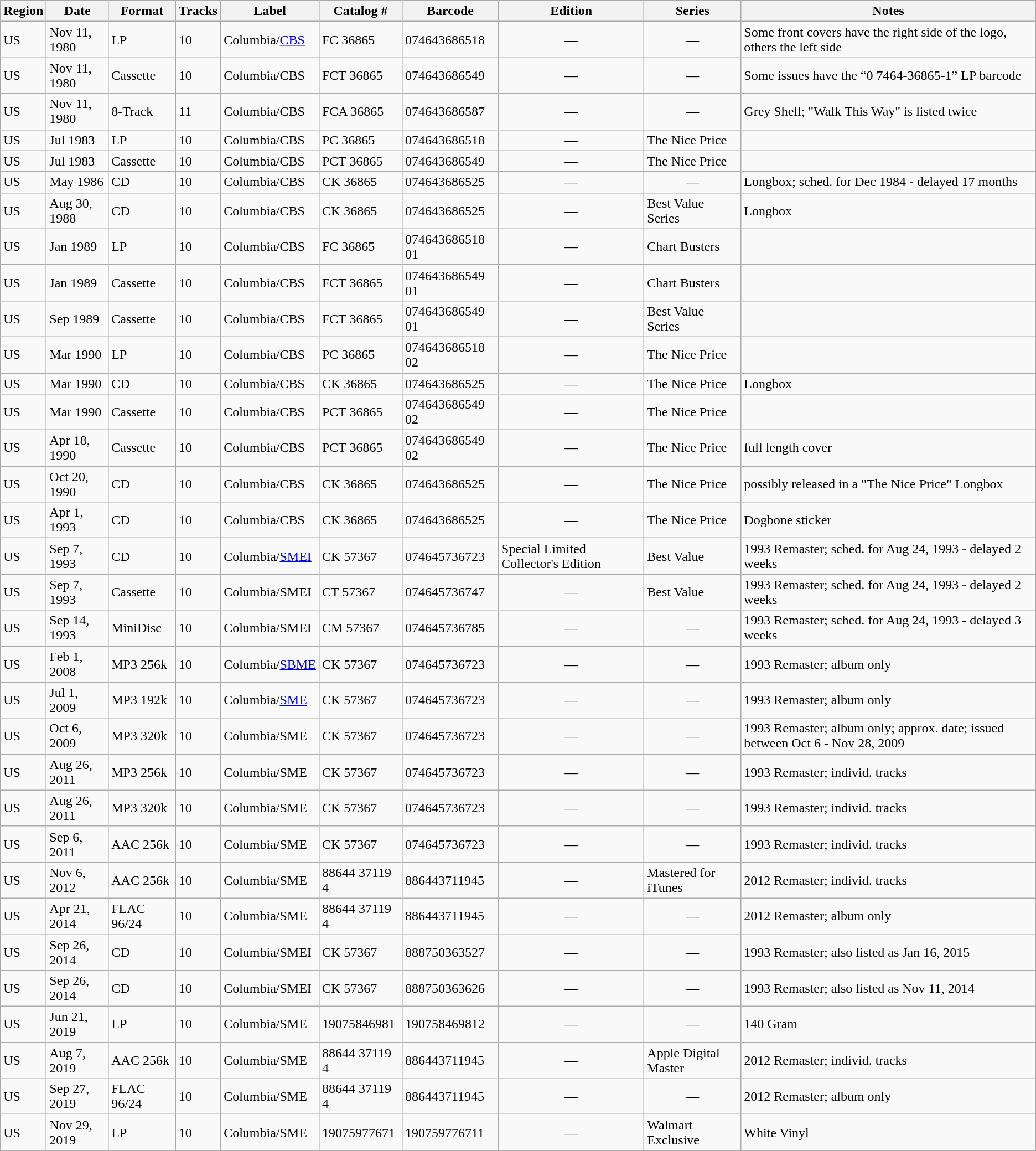<table class="wikitable plainrowheaders">
<tr>
<th>Region</th>
<th>Date</th>
<th>Format</th>
<th>Tracks</th>
<th>Label</th>
<th>Catalog #</th>
<th>Barcode</th>
<th>Edition</th>
<th>Series</th>
<th>Notes</th>
</tr>
<tr>
<td>US</td>
<td>Nov 11, 1980</td>
<td>LP</td>
<td>10</td>
<td>Columbia/<a href='#'>CBS</a></td>
<td>FC 36865</td>
<td>074643686518</td>
<td align="center">—</td>
<td align="center">—</td>
<td>Some front covers have the right side of the logo, others the left side</td>
</tr>
<tr>
<td>US</td>
<td>Nov 11, 1980</td>
<td>Cassette</td>
<td>10</td>
<td>Columbia/CBS</td>
<td>FCT 36865</td>
<td>074643686549</td>
<td align="center">—</td>
<td align="center">—</td>
<td>Some issues have the “0 7464-36865-1” LP barcode</td>
</tr>
<tr>
<td>US</td>
<td>Nov 11, 1980</td>
<td>8-Track</td>
<td>11</td>
<td>Columbia/CBS</td>
<td>FCA 36865</td>
<td>074643686587</td>
<td align="center">—</td>
<td align="center">—</td>
<td>Grey Shell; "Walk This Way" is listed twice</td>
</tr>
<tr>
<td>US</td>
<td>Jul 1983</td>
<td>LP</td>
<td>10</td>
<td>Columbia/CBS</td>
<td>PC 36865</td>
<td>074643686518</td>
<td align="center">—</td>
<td>The Nice Price</td>
<td></td>
</tr>
<tr>
<td>US</td>
<td>Jul 1983</td>
<td>Cassette</td>
<td>10</td>
<td>Columbia/CBS</td>
<td>PCT 36865</td>
<td>074643686549</td>
<td align="center">—</td>
<td>The Nice Price</td>
<td></td>
</tr>
<tr>
<td>US</td>
<td>May 1986</td>
<td>CD</td>
<td>10</td>
<td>Columbia/CBS</td>
<td>CK 36865</td>
<td>074643686525</td>
<td align="center">—</td>
<td align="center">—</td>
<td>Longbox; sched. for Dec 1984 - delayed 17 months</td>
</tr>
<tr>
<td>US</td>
<td>Aug 30, 1988</td>
<td>CD</td>
<td>10</td>
<td>Columbia/CBS</td>
<td>CK 36865</td>
<td>074643686525</td>
<td align="center">—</td>
<td>Best Value Series</td>
<td>Longbox</td>
</tr>
<tr>
<td>US</td>
<td>Jan 1989</td>
<td>LP</td>
<td>10</td>
<td>Columbia/CBS</td>
<td>FC 36865</td>
<td>074643686518 01</td>
<td align="center">—</td>
<td>Chart Busters</td>
<td></td>
</tr>
<tr>
<td>US</td>
<td>Jan 1989</td>
<td>Cassette</td>
<td>10</td>
<td>Columbia/CBS</td>
<td>FCT 36865</td>
<td>074643686549 01</td>
<td align="center">—</td>
<td>Chart Busters</td>
<td></td>
</tr>
<tr>
<td>US</td>
<td>Sep 1989</td>
<td>Cassette</td>
<td>10</td>
<td>Columbia/CBS</td>
<td>FCT 36865</td>
<td>074643686549 01</td>
<td align="center">—</td>
<td>Best Value Series</td>
<td></td>
</tr>
<tr>
<td>US</td>
<td>Mar 1990</td>
<td>LP</td>
<td>10</td>
<td>Columbia/CBS</td>
<td>PC 36865</td>
<td>074643686518 02</td>
<td align="center">—</td>
<td>The Nice Price</td>
<td></td>
</tr>
<tr>
<td>US</td>
<td>Mar 1990</td>
<td>CD</td>
<td>10</td>
<td>Columbia/CBS</td>
<td>CK 36865</td>
<td>074643686525</td>
<td align="center">—</td>
<td>The Nice Price</td>
<td>Longbox</td>
</tr>
<tr>
<td>US</td>
<td>Mar 1990</td>
<td>Cassette</td>
<td>10</td>
<td>Columbia/CBS</td>
<td>PCT 36865</td>
<td>074643686549 02</td>
<td align="center">—</td>
<td>The Nice Price</td>
<td></td>
</tr>
<tr>
<td>US</td>
<td>Apr 18, 1990</td>
<td>Cassette</td>
<td>10</td>
<td>Columbia/CBS</td>
<td>PCT 36865</td>
<td>074643686549 02</td>
<td align="center">—</td>
<td>The Nice Price</td>
<td>full length cover</td>
</tr>
<tr>
<td>US</td>
<td>Oct 20, 1990</td>
<td>CD</td>
<td>10</td>
<td>Columbia/CBS</td>
<td>CK 36865</td>
<td>074643686525</td>
<td align="center">—</td>
<td>The Nice Price</td>
<td>possibly released in a "The Nice Price" Longbox</td>
</tr>
<tr>
<td>US</td>
<td>Apr 1, 1993</td>
<td>CD</td>
<td>10</td>
<td>Columbia/CBS</td>
<td>CK 36865</td>
<td>074643686525</td>
<td align="center">—</td>
<td>The Nice Price</td>
<td>Dogbone sticker</td>
</tr>
<tr>
<td>US</td>
<td>Sep 7, 1993</td>
<td>CD</td>
<td>10</td>
<td>Columbia/<a href='#'>SMEI</a></td>
<td>CK 57367</td>
<td>074645736723</td>
<td>Special Limited Collector's Edition</td>
<td>Best Value</td>
<td>1993 Remaster; sched. for Aug 24, 1993 - delayed 2 weeks</td>
</tr>
<tr>
<td>US</td>
<td>Sep 7, 1993</td>
<td>Cassette</td>
<td>10</td>
<td>Columbia/SMEI</td>
<td>CT 57367</td>
<td>074645736747</td>
<td align="center">—</td>
<td>Best Value</td>
<td>1993 Remaster; sched. for Aug 24, 1993 - delayed 2 weeks</td>
</tr>
<tr>
<td>US</td>
<td>Sep 14, 1993</td>
<td>MiniDisc</td>
<td>10</td>
<td>Columbia/SMEI</td>
<td>CM 57367</td>
<td>074645736785</td>
<td align="center">—</td>
<td align="center">—</td>
<td>1993 Remaster; sched. for Aug 24, 1993 - delayed 3 weeks</td>
</tr>
<tr>
<td>US</td>
<td>Feb 1, 2008</td>
<td>MP3 256k</td>
<td>10</td>
<td>Columbia/<a href='#'>SBME</a></td>
<td>CK 57367</td>
<td>074645736723</td>
<td align="center">—</td>
<td align="center">—</td>
<td>1993 Remaster; album only</td>
</tr>
<tr>
<td>US</td>
<td>Jul 1, 2009</td>
<td>MP3 192k</td>
<td>10</td>
<td>Columbia/<a href='#'>SME</a></td>
<td>CK 57367</td>
<td>074645736723</td>
<td align="center">—</td>
<td align="center">—</td>
<td>1993 Remaster; album only</td>
</tr>
<tr>
<td>US</td>
<td>Oct 6, 2009</td>
<td>MP3 320k</td>
<td>10</td>
<td>Columbia/SME</td>
<td>CK 57367</td>
<td>074645736723</td>
<td align="center">—</td>
<td align="center">—</td>
<td>1993 Remaster; album only; approx. date; issued between Oct 6 - Nov 28, 2009</td>
</tr>
<tr>
<td>US</td>
<td>Aug 26, 2011</td>
<td>MP3 256k</td>
<td>10</td>
<td>Columbia/SME</td>
<td>CK 57367</td>
<td>074645736723</td>
<td align="center">—</td>
<td align="center">—</td>
<td>1993 Remaster; individ. tracks</td>
</tr>
<tr>
<td>US</td>
<td>Aug 26, 2011</td>
<td>MP3 320k</td>
<td>10</td>
<td>Columbia/SME</td>
<td>CK 57367</td>
<td>074645736723</td>
<td align="center">—</td>
<td align="center">—</td>
<td>1993 Remaster; individ. tracks</td>
</tr>
<tr>
<td>US</td>
<td>Sep 6, 2011</td>
<td>AAC 256k</td>
<td>10</td>
<td>Columbia/SME</td>
<td>CK 57367</td>
<td>074645736723</td>
<td align="center">—</td>
<td align="center">—</td>
<td>1993 Remaster; individ. tracks</td>
</tr>
<tr>
<td>US</td>
<td>Nov 6, 2012</td>
<td>AAC 256k</td>
<td>10</td>
<td>Columbia/SME</td>
<td>88644 37119 4</td>
<td>886443711945</td>
<td align="center">—</td>
<td>Mastered for iTunes</td>
<td>2012 Remaster; individ. tracks</td>
</tr>
<tr>
<td>US</td>
<td>Apr 21, 2014</td>
<td>FLAC 96/24</td>
<td>10</td>
<td>Columbia/SME</td>
<td>88644 37119 4</td>
<td>886443711945</td>
<td align="center">—</td>
<td align="center">—</td>
<td>2012 Remaster; album only</td>
</tr>
<tr>
<td>US</td>
<td>Sep 26, 2014</td>
<td>CD</td>
<td>10</td>
<td>Columbia/SMEI</td>
<td>CK 57367</td>
<td>888750363527</td>
<td align="center">—</td>
<td align="center">—</td>
<td>1993 Remaster; also listed as Jan 16, 2015</td>
</tr>
<tr>
<td>US</td>
<td>Sep 26, 2014</td>
<td>CD</td>
<td>10</td>
<td>Columbia/SMEI</td>
<td>CK 57367</td>
<td>888750363626</td>
<td align="center">—</td>
<td align="center">—</td>
<td>1993 Remaster; also listed as Nov 11, 2014</td>
</tr>
<tr>
<td>US</td>
<td>Jun 21, 2019</td>
<td>LP</td>
<td>10</td>
<td>Columbia/SME</td>
<td>19075846981</td>
<td>190758469812</td>
<td align="center">—</td>
<td align="center">—</td>
<td>140 Gram</td>
</tr>
<tr>
<td>US</td>
<td>Aug 7, 2019</td>
<td>AAC 256k</td>
<td>10</td>
<td>Columbia/SME</td>
<td>88644 37119 4</td>
<td>886443711945</td>
<td align="center">—</td>
<td>Apple Digital Master</td>
<td>2012 Remaster; individ. tracks</td>
</tr>
<tr>
<td>US</td>
<td>Sep 27, 2019</td>
<td>FLAC 96/24</td>
<td>10</td>
<td>Columbia/SME</td>
<td>88644 37119 4</td>
<td>886443711945</td>
<td align="center">—</td>
<td align="center">—</td>
<td>2012 Remaster; album only</td>
</tr>
<tr>
<td>US</td>
<td>Nov 29, 2019</td>
<td>LP</td>
<td>10</td>
<td>Columbia/SME</td>
<td>19075977671</td>
<td>190759776711</td>
<td align="center">—</td>
<td>Walmart Exclusive</td>
<td>White Vinyl</td>
</tr>
</table>
